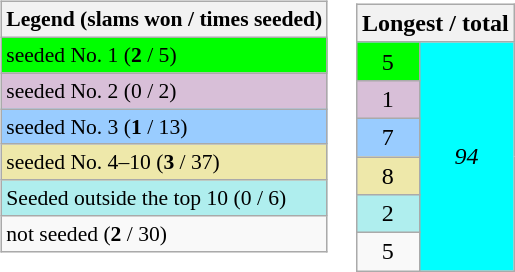<table>
<tr valign=top>
<td><br><table class=wikitable style=font-size:90%>
<tr>
<th>Legend (slams won / times seeded)</th>
</tr>
<tr bgcolor=lime>
<td>seeded No. 1 (<strong>2</strong> / 5)</td>
</tr>
<tr bgcolor=thistle>
<td>seeded No. 2 (0 / 2)</td>
</tr>
<tr bgcolor=99ccff>
<td>seeded No. 3 (<strong>1</strong> / 13)</td>
</tr>
<tr bgcolor=eee8aa>
<td>seeded No. 4–10 (<strong>3</strong> / 37)</td>
</tr>
<tr bgcolor=afeeee>
<td>Seeded outside the top 10 (0 / 6)</td>
</tr>
<tr>
<td>not seeded (<strong>2</strong> / 30)</td>
</tr>
</table>
</td>
<td><br><table class=wikitable style=text-align:center style=font-size:90%>
<tr>
<th colspan=7>Longest / total</th>
</tr>
<tr style="background:Aqua;">
<td bgcolor=lime>5</td>
<td rowspan=7><em>94</em></td>
</tr>
<tr>
<td bgcolor=thistle>1</td>
</tr>
<tr>
<td bgcolor=99ccff>7</td>
</tr>
<tr>
<td bgcolor=eee8aa>8</td>
</tr>
<tr bgcolor=afeeee>
<td>2</td>
</tr>
<tr>
<td>5</td>
</tr>
</table>
</td>
</tr>
</table>
